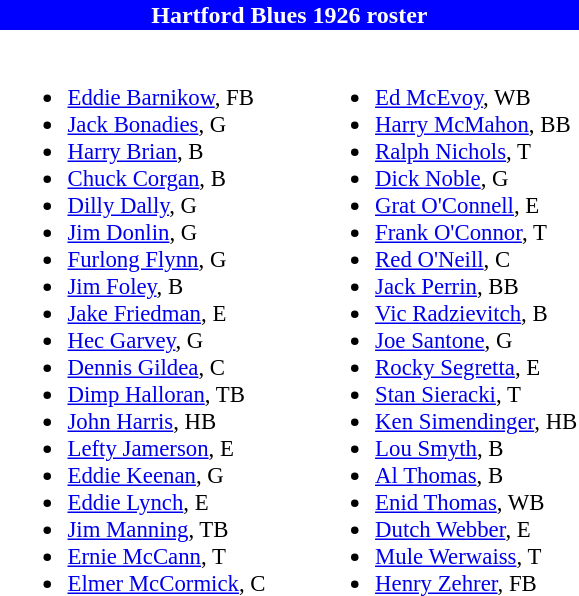<table class="toccolours" style="text-align: left;">
<tr>
<th colspan="9" style="background:blue; color:white; text-align:center;"><strong>Hartford Blues 1926 roster</strong></th>
</tr>
<tr>
<td></td>
<td style="font-size:95%; vertical-align:top;"><br><ul><li><a href='#'>Eddie Barnikow</a>, FB</li><li><a href='#'>Jack Bonadies</a>, G</li><li><a href='#'>Harry Brian</a>, B</li><li><a href='#'>Chuck Corgan</a>, B</li><li><a href='#'>Dilly Dally</a>, G</li><li><a href='#'>Jim Donlin</a>, G</li><li><a href='#'>Furlong Flynn</a>, G</li><li><a href='#'>Jim Foley</a>, B</li><li><a href='#'>Jake Friedman</a>, E</li><li><a href='#'>Hec Garvey</a>, G</li><li><a href='#'>Dennis Gildea</a>, C</li><li><a href='#'>Dimp Halloran</a>, TB</li><li><a href='#'>John Harris</a>, HB</li><li><a href='#'>Lefty Jamerson</a>, E</li><li><a href='#'>Eddie Keenan</a>, G</li><li><a href='#'>Eddie Lynch</a>, E</li><li><a href='#'>Jim Manning</a>, TB</li><li><a href='#'>Ernie McCann</a>, T</li><li><a href='#'>Elmer McCormick</a>, C</li></ul></td>
<td style="width: 25px;"></td>
<td style="font-size:95%; vertical-align:top;"><br><ul><li><a href='#'>Ed McEvoy</a>, WB</li><li><a href='#'>Harry McMahon</a>, BB</li><li><a href='#'>Ralph Nichols</a>, T</li><li><a href='#'>Dick Noble</a>, G</li><li><a href='#'>Grat O'Connell</a>, E</li><li><a href='#'>Frank O'Connor</a>, T</li><li><a href='#'>Red O'Neill</a>, C</li><li><a href='#'>Jack Perrin</a>, BB</li><li><a href='#'>Vic Radzievitch</a>, B</li><li><a href='#'>Joe Santone</a>, G</li><li><a href='#'>Rocky Segretta</a>, E</li><li><a href='#'>Stan Sieracki</a>, T</li><li><a href='#'>Ken Simendinger</a>, HB</li><li><a href='#'>Lou Smyth</a>, B</li><li><a href='#'>Al Thomas</a>, B</li><li><a href='#'>Enid Thomas</a>, WB</li><li><a href='#'>Dutch Webber</a>, E</li><li><a href='#'>Mule Werwaiss</a>, T</li><li><a href='#'>Henry Zehrer</a>, FB</li></ul></td>
</tr>
</table>
